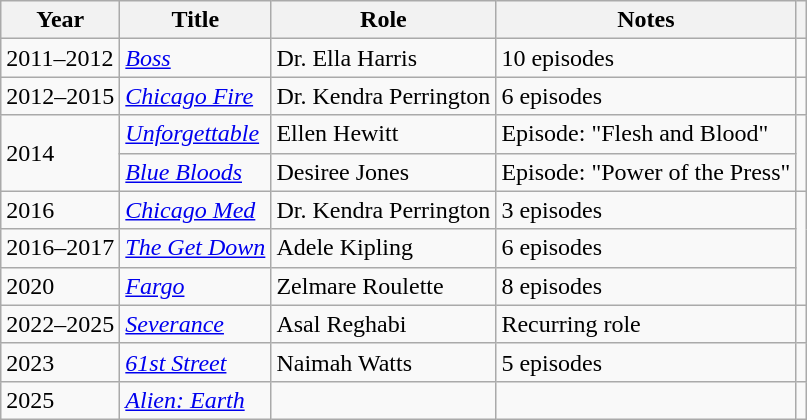<table class="wikitable plainrowheaders sortable">
<tr>
<th>Year</th>
<th>Title</th>
<th>Role</th>
<th class="unsortable">Notes</th>
<th class="unsortable"></th>
</tr>
<tr>
<td>2011–2012</td>
<td><em><a href='#'>Boss</a></em></td>
<td>Dr. Ella Harris</td>
<td>10 episodes</td>
<td></td>
</tr>
<tr>
<td>2012–2015</td>
<td><em><a href='#'>Chicago Fire</a></em></td>
<td>Dr. Kendra Perrington</td>
<td>6 episodes</td>
<td></td>
</tr>
<tr>
<td rowspan="2">2014</td>
<td><em><a href='#'>Unforgettable</a></em></td>
<td>Ellen Hewitt</td>
<td>Episode: "Flesh and Blood"</td>
<td rowspan="2"></td>
</tr>
<tr>
<td><em><a href='#'>Blue Bloods</a></em></td>
<td>Desiree Jones</td>
<td>Episode: "Power of the Press"</td>
</tr>
<tr>
<td>2016</td>
<td><em><a href='#'>Chicago Med</a></em></td>
<td>Dr. Kendra Perrington</td>
<td>3 episodes</td>
<td rowspan="3"></td>
</tr>
<tr>
<td>2016–2017</td>
<td><em><a href='#'>The Get Down</a></em></td>
<td>Adele Kipling</td>
<td>6 episodes</td>
</tr>
<tr>
<td>2020</td>
<td><em><a href='#'>Fargo</a></em></td>
<td>Zelmare Roulette</td>
<td>8 episodes</td>
</tr>
<tr>
<td>2022–2025</td>
<td><em><a href='#'>Severance</a></em></td>
<td>Asal Reghabi</td>
<td>Recurring role</td>
<td></td>
</tr>
<tr>
<td>2023</td>
<td><em><a href='#'>61st Street</a></em></td>
<td>Naimah Watts</td>
<td>5 episodes</td>
<td></td>
</tr>
<tr>
<td>2025</td>
<td><em><a href='#'>Alien: Earth</a></em></td>
<td></td>
<td></td>
<td></td>
</tr>
</table>
